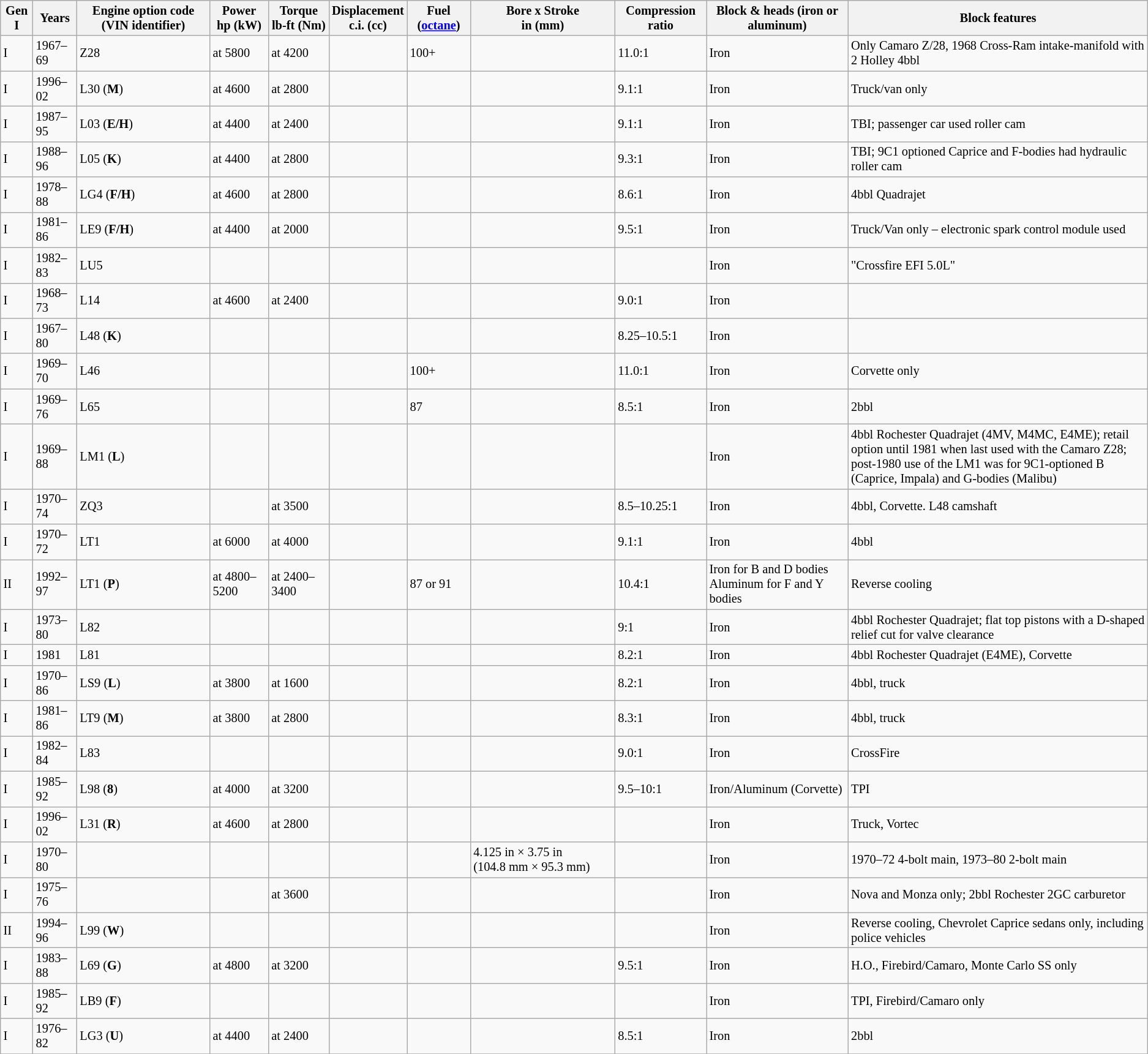<table class="wikitable sortable" style="font-size:85%;">
<tr>
<th>Gen I</th>
<th>Years</th>
<th>Engine option code (VIN identifier)</th>
<th>Power<br>hp (kW)</th>
<th>Torque<br>lb-ft (Nm)</th>
<th>Displacement<br>c.i. (cc)</th>
<th>Fuel (<a href='#'>octane</a>)</th>
<th>Bore x Stroke<br>in (mm)</th>
<th>Compression ratio</th>
<th>Block & heads (iron or aluminum)</th>
<th width=320>Block features</th>
</tr>
<tr>
<td>I</td>
<td>1967–69</td>
<td>Z28</td>
<td> at 5800</td>
<td> at 4200</td>
<td></td>
<td>100+</td>
<td></td>
<td>11.0:1</td>
<td>Iron</td>
<td>Only Camaro Z/28, 1968 Cross-Ram intake-manifold with 2 Holley 4bbl</td>
</tr>
<tr>
<td>I</td>
<td>1996–02</td>
<td>L30 (<strong>M</strong>)</td>
<td> at 4600</td>
<td> at 2800</td>
<td></td>
<td></td>
<td></td>
<td>9.1:1</td>
<td>Iron</td>
<td>Truck/van only</td>
</tr>
<tr>
<td>I</td>
<td>1987–95</td>
<td>L03 (<strong>E/H</strong>)</td>
<td> at 4400</td>
<td> at 2400</td>
<td></td>
<td></td>
<td></td>
<td>9.1:1</td>
<td>Iron</td>
<td>TBI; passenger car used roller cam</td>
</tr>
<tr>
<td>I</td>
<td>1988–96</td>
<td>L05 (<strong>K</strong>)</td>
<td> at 4400</td>
<td> at 2800</td>
<td></td>
<td></td>
<td></td>
<td>9.3:1</td>
<td>Iron</td>
<td>TBI; 9C1 optioned Caprice and F-bodies had hydraulic roller cam</td>
</tr>
<tr>
<td>I</td>
<td>1978–88</td>
<td>LG4 (<strong>F/H</strong>)</td>
<td> at 4600</td>
<td> at 2800</td>
<td></td>
<td></td>
<td></td>
<td>8.6:1</td>
<td>Iron</td>
<td>4bbl Quadrajet</td>
</tr>
<tr>
<td>I</td>
<td>1981–86</td>
<td>LE9 (<strong>F/H</strong>)</td>
<td> at 4400</td>
<td> at 2000</td>
<td></td>
<td></td>
<td></td>
<td>9.5:1</td>
<td>Iron</td>
<td>Truck/Van only – electronic spark control module used</td>
</tr>
<tr>
<td>I</td>
<td>1982–83</td>
<td>LU5</td>
<td></td>
<td></td>
<td></td>
<td></td>
<td></td>
<td></td>
<td>Iron</td>
<td>"Crossfire EFI 5.0L"</td>
</tr>
<tr>
<td>I</td>
<td>1968–73</td>
<td>L14</td>
<td> at 4600</td>
<td> at 2400</td>
<td></td>
<td></td>
<td></td>
<td>9.0:1</td>
<td>Iron</td>
<td></td>
</tr>
<tr>
<td>I</td>
<td>1967–80</td>
<td>L48 (<strong>K</strong>)</td>
<td></td>
<td></td>
<td></td>
<td></td>
<td></td>
<td>8.25–10.5:1</td>
<td>Iron</td>
<td></td>
</tr>
<tr>
<td>I</td>
<td>1969–70</td>
<td>L46</td>
<td></td>
<td></td>
<td></td>
<td>100+</td>
<td></td>
<td>11.0:1</td>
<td>Iron</td>
<td>Corvette only</td>
</tr>
<tr>
<td>I</td>
<td>1969–76</td>
<td>L65</td>
<td></td>
<td></td>
<td></td>
<td>87</td>
<td></td>
<td>8.5:1</td>
<td>Iron</td>
<td>2bbl</td>
</tr>
<tr>
<td>I</td>
<td>1969–88</td>
<td>LM1 (<strong>L</strong>)</td>
<td><br><br></td>
<td></td>
<td></td>
<td></td>
<td></td>
<td></td>
<td>Iron</td>
<td>4bbl Rochester Quadrajet (4MV, M4MC, E4ME); retail option until 1981 when last used with the Camaro Z28; post-1980 use of the LM1 was for 9C1-optioned B (Caprice, Impala) and G-bodies (Malibu)</td>
</tr>
<tr>
<td>I</td>
<td>1970–74</td>
<td>ZQ3</td>
<td></td>
<td> at 3500</td>
<td></td>
<td></td>
<td></td>
<td>8.5–10.25:1</td>
<td>Iron</td>
<td>4bbl, Corvette. L48 camshaft</td>
</tr>
<tr>
<td>I</td>
<td>1970–72</td>
<td>LT1</td>
<td> at 6000</td>
<td> at 4000</td>
<td></td>
<td></td>
<td></td>
<td>9.1:1</td>
<td>Iron</td>
<td>4bbl</td>
</tr>
<tr>
<td>II</td>
<td>1992–97</td>
<td>LT1 (<strong>P</strong>)</td>
<td> at 4800–5200</td>
<td> at 2400–3400</td>
<td></td>
<td>87 or 91</td>
<td></td>
<td>10.4:1</td>
<td>Iron for B and D bodies <br>Aluminum for F and Y bodies</td>
<td>Reverse cooling</td>
</tr>
<tr>
<td>I</td>
<td>1973–80</td>
<td>L82</td>
<td></td>
<td></td>
<td></td>
<td></td>
<td></td>
<td>9:1</td>
<td>Iron</td>
<td>4bbl Rochester Quadrajet; flat top pistons with a D-shaped relief cut for valve clearance</td>
</tr>
<tr>
<td>I</td>
<td>1981</td>
<td>L81</td>
<td></td>
<td></td>
<td></td>
<td></td>
<td></td>
<td>8.2:1</td>
<td>Iron</td>
<td>4bbl Rochester Quadrajet (E4ME), Corvette</td>
</tr>
<tr>
<td>I</td>
<td>1970–86</td>
<td>LS9 (<strong>L</strong>)</td>
<td> at 3800</td>
<td> at 1600</td>
<td></td>
<td></td>
<td></td>
<td>8.2:1</td>
<td>Iron</td>
<td>4bbl, truck</td>
</tr>
<tr>
<td>I</td>
<td>1981–86</td>
<td>LT9 (<strong>M</strong>)</td>
<td> at 3800</td>
<td> at 2800</td>
<td></td>
<td></td>
<td></td>
<td>8.3:1</td>
<td>Iron</td>
<td>4bbl, truck</td>
</tr>
<tr>
<td>I</td>
<td>1982–84</td>
<td>L83</td>
<td></td>
<td></td>
<td></td>
<td></td>
<td></td>
<td>9.0:1</td>
<td>Iron</td>
<td>CrossFire</td>
</tr>
<tr>
<td>I</td>
<td>1985–92</td>
<td>L98 (<strong>8</strong>)</td>
<td> at 4000</td>
<td> at 3200</td>
<td></td>
<td></td>
<td></td>
<td>9.5–10:1</td>
<td>Iron/Aluminum (Corvette)</td>
<td>TPI</td>
</tr>
<tr>
<td>I</td>
<td>1996–02</td>
<td>L31 (<strong>R</strong>)</td>
<td> at 4600</td>
<td> at 2800</td>
<td></td>
<td></td>
<td></td>
<td></td>
<td>Iron</td>
<td>Truck, Vortec</td>
</tr>
<tr>
<td>I</td>
<td>1970–80</td>
<td></td>
<td></td>
<td></td>
<td></td>
<td></td>
<td>4.125 in × 3.75 in (104.8 mm × 95.3 mm)</td>
<td></td>
<td>Iron</td>
<td>1970–72 4-bolt main, 1973–80 2-bolt main</td>
</tr>
<tr>
<td>I</td>
<td>1975–76</td>
<td></td>
<td></td>
<td> at 3600</td>
<td></td>
<td></td>
<td></td>
<td></td>
<td>Iron</td>
<td>Nova and Monza only; 2bbl Rochester 2GC carburetor</td>
</tr>
<tr>
<td>II</td>
<td>1994–96</td>
<td>L99 (<strong>W</strong>)</td>
<td></td>
<td></td>
<td></td>
<td></td>
<td></td>
<td></td>
<td>Iron</td>
<td>Reverse cooling, Chevrolet Caprice sedans only, including police vehicles</td>
</tr>
<tr>
<td>I</td>
<td>1983–88</td>
<td>L69 (<strong>G</strong>)</td>
<td> at 4800</td>
<td> at 3200</td>
<td></td>
<td></td>
<td></td>
<td>9.5:1</td>
<td>Iron</td>
<td>H.O., Firebird/Camaro, Monte Carlo SS only</td>
</tr>
<tr>
<td>I</td>
<td>1985–92</td>
<td>LB9 (<strong>F</strong>)</td>
<td></td>
<td></td>
<td></td>
<td></td>
<td></td>
<td></td>
<td>Iron</td>
<td>TPI, Firebird/Camaro only</td>
</tr>
<tr>
<td>I</td>
<td>1976–82</td>
<td>LG3 (<strong>U</strong>)</td>
<td> at 4400</td>
<td> at 2400</td>
<td></td>
<td></td>
<td></td>
<td>8.5:1</td>
<td>Iron</td>
<td>2bbl</td>
</tr>
<tr>
</tr>
</table>
